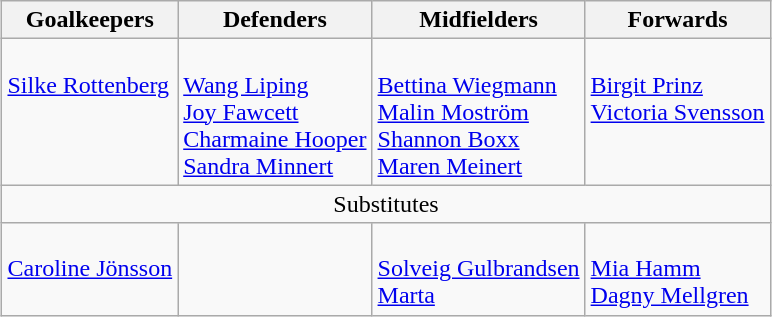<table class="wikitable" style="margin:0 auto">
<tr>
<th>Goalkeepers</th>
<th>Defenders</th>
<th>Midfielders</th>
<th>Forwards</th>
</tr>
<tr>
<td align=left valign=top><br> <a href='#'>Silke Rottenberg</a></td>
<td align=left valign=top><br> <a href='#'>Wang Liping</a><br>
 <a href='#'>Joy Fawcett</a><br>
 <a href='#'>Charmaine Hooper</a><br>
 <a href='#'>Sandra Minnert</a></td>
<td align=left valign=top><br> <a href='#'>Bettina Wiegmann</a><br>
 <a href='#'>Malin Moström</a><br>
 <a href='#'>Shannon Boxx</a><br>
 <a href='#'>Maren Meinert</a></td>
<td align=left valign=top><br> <a href='#'>Birgit Prinz</a><br>
 <a href='#'>Victoria Svensson</a></td>
</tr>
<tr>
<td colspan=4 align=center>Substitutes</td>
</tr>
<tr>
<td align=left valign=top><br> <a href='#'>Caroline Jönsson</a></td>
<td align=left valign=top></td>
<td align=left valign=top><br> <a href='#'>Solveig Gulbrandsen</a><br>
 <a href='#'>Marta</a></td>
<td align=left valign=top><br> <a href='#'>Mia Hamm</a><br>
 <a href='#'>Dagny Mellgren</a></td>
</tr>
</table>
